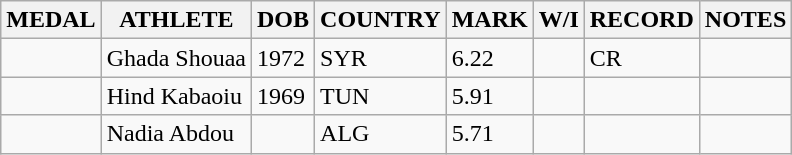<table class="wikitable">
<tr>
<th>MEDAL</th>
<th>ATHLETE</th>
<th>DOB</th>
<th>COUNTRY</th>
<th>MARK</th>
<th>W/I</th>
<th>RECORD</th>
<th>NOTES</th>
</tr>
<tr>
<td></td>
<td>Ghada Shouaa</td>
<td>1972</td>
<td>SYR</td>
<td>6.22</td>
<td></td>
<td>CR</td>
<td></td>
</tr>
<tr>
<td></td>
<td>Hind Kabaoiu</td>
<td>1969</td>
<td>TUN</td>
<td>5.91</td>
<td></td>
<td></td>
<td></td>
</tr>
<tr>
<td></td>
<td>Nadia Abdou</td>
<td></td>
<td>ALG</td>
<td>5.71</td>
<td></td>
<td></td>
<td></td>
</tr>
</table>
